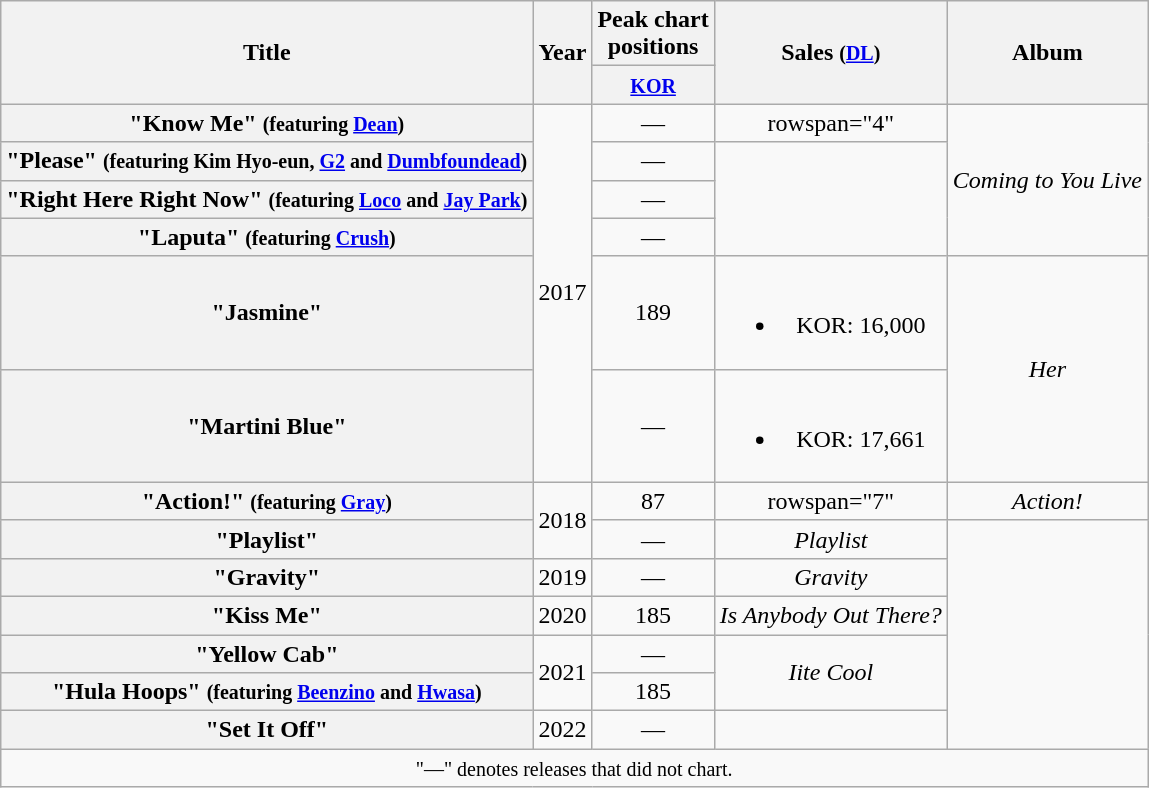<table class="wikitable plainrowheaders" style="text-align:center;">
<tr>
<th scope="col" rowspan="2">Title</th>
<th scope="col" rowspan="2">Year</th>
<th scope="col" colspan="1">Peak chart <br> positions</th>
<th scope="col" rowspan="2">Sales <small>(<a href='#'>DL</a>)</small></th>
<th scope="col" rowspan="2">Album</th>
</tr>
<tr>
<th><small><a href='#'>KOR</a></small><br></th>
</tr>
<tr>
<th scope="row">"Know Me" <small>(featuring <a href='#'>Dean</a>)</small></th>
<td rowspan="6">2017</td>
<td>—</td>
<td>rowspan="4" </td>
<td rowspan="4"><em>Coming to You Live</em></td>
</tr>
<tr>
<th scope="row">"Please" <small>(featuring Kim Hyo-eun, <a href='#'>G2</a> and <a href='#'>Dumbfoundead</a>)</small></th>
<td>—</td>
</tr>
<tr>
<th scope="row">"Right Here Right Now" <small>(featuring <a href='#'>Loco</a> and <a href='#'>Jay Park</a>)</small></th>
<td>—</td>
</tr>
<tr>
<th scope="row">"Laputa" <small>(featuring <a href='#'>Crush</a>)</small></th>
<td>—</td>
</tr>
<tr>
<th scope="row">"Jasmine"</th>
<td>189</td>
<td><br><ul><li>KOR: 16,000</li></ul></td>
<td rowspan="2"><em>Her</em></td>
</tr>
<tr>
<th scope="row">"Martini Blue"</th>
<td>—</td>
<td><br><ul><li>KOR: 17,661</li></ul></td>
</tr>
<tr>
<th scope="row">"Action!" <small>(featuring <a href='#'>Gray</a>)</small></th>
<td rowspan="2">2018</td>
<td>87</td>
<td>rowspan="7" </td>
<td><em>Action!</em></td>
</tr>
<tr>
<th scope="row">"Playlist"</th>
<td>—</td>
<td><em>Playlist</em></td>
</tr>
<tr>
<th scope="row">"Gravity"</th>
<td>2019</td>
<td>—</td>
<td><em>Gravity</em></td>
</tr>
<tr>
<th scope="row">"Kiss Me"</th>
<td>2020</td>
<td>185</td>
<td><em>Is Anybody Out There?</em></td>
</tr>
<tr>
<th scope="row">"Yellow Cab"</th>
<td rowspan="2">2021</td>
<td>—</td>
<td rowspan="2"><em>Iite Cool</em></td>
</tr>
<tr>
<th scope="row">"Hula Hoops" <small>(featuring <a href='#'>Beenzino</a> and <a href='#'>Hwasa</a>)</small></th>
<td>185</td>
</tr>
<tr>
<th scope="row">"Set It Off" </th>
<td>2022</td>
<td>—</td>
<td></td>
</tr>
<tr>
<td colspan="5" align="center"><small>"—" denotes releases that did not chart.</small></td>
</tr>
</table>
